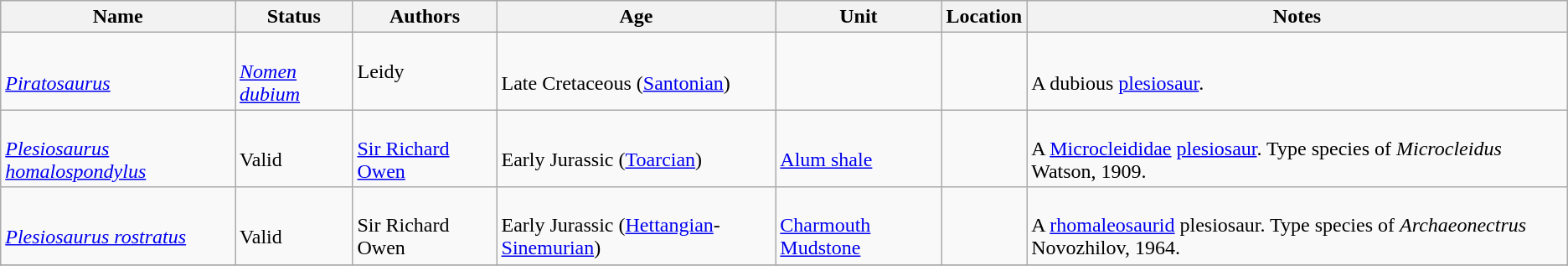<table class="wikitable sortable" align="center">
<tr>
<th>Name</th>
<th>Status</th>
<th colspan="2">Authors</th>
<th>Age</th>
<th>Unit</th>
<th>Location</th>
<th>Notes</th>
</tr>
<tr>
<td><br><em><a href='#'>Piratosaurus</a></em></td>
<td><br><em><a href='#'>Nomen dubium</a></em></td>
<td style="border-right:0px" valign="top"><br>Leidy</td>
<td style="border-left:0px" valign="top"></td>
<td><br>Late Cretaceous (<a href='#'>Santonian</a>)</td>
<td></td>
<td></td>
<td><br>A dubious <a href='#'>plesiosaur</a>.</td>
</tr>
<tr>
<td><br><em><a href='#'>Plesiosaurus homalospondylus</a></em></td>
<td><br>Valid</td>
<td style="border-right:0px" valign="top"><br><a href='#'>Sir Richard Owen</a></td>
<td style="border-left:0px" valign="top"></td>
<td><br>Early Jurassic (<a href='#'>Toarcian</a>)</td>
<td><br><a href='#'>Alum shale</a></td>
<td><br></td>
<td><br>A <a href='#'>Microcleididae</a> <a href='#'>plesiosaur</a>. Type species of <em>Microcleidus</em> Watson, 1909.</td>
</tr>
<tr>
<td><br><em><a href='#'>Plesiosaurus rostratus</a></em></td>
<td><br>Valid</td>
<td style="border-right:0px" valign="top"><br>Sir Richard Owen</td>
<td style="border-left:0px" valign="top"></td>
<td><br>Early Jurassic (<a href='#'>Hettangian</a>-<a href='#'>Sinemurian</a>)</td>
<td><br><a href='#'>Charmouth Mudstone</a></td>
<td><br></td>
<td><br>A <a href='#'>rhomaleosaurid</a> plesiosaur. Type species of <em>Archaeonectrus</em> Novozhilov, 1964.</td>
</tr>
<tr>
</tr>
</table>
